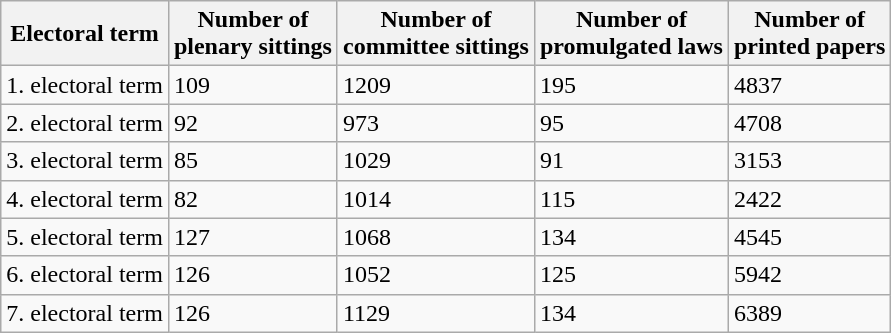<table class="wikitable">
<tr>
<th>Electoral term</th>
<th>Number of<br>plenary sittings</th>
<th>Number of<br>committee sittings</th>
<th>Number of<br>promulgated laws</th>
<th>Number of<br>printed papers</th>
</tr>
<tr>
<td>1. electoral term</td>
<td>109</td>
<td>1209</td>
<td>195</td>
<td>4837</td>
</tr>
<tr>
<td>2. electoral term</td>
<td>92</td>
<td>973</td>
<td>95</td>
<td>4708</td>
</tr>
<tr>
<td>3. electoral term</td>
<td>85</td>
<td>1029</td>
<td>91</td>
<td>3153</td>
</tr>
<tr>
<td>4. electoral term</td>
<td>82</td>
<td>1014</td>
<td>115</td>
<td>2422</td>
</tr>
<tr>
<td>5. electoral term</td>
<td>127</td>
<td>1068</td>
<td>134</td>
<td>4545</td>
</tr>
<tr>
<td>6. electoral term</td>
<td>126</td>
<td>1052</td>
<td>125</td>
<td>5942</td>
</tr>
<tr>
<td>7. electoral term</td>
<td>126</td>
<td>1129</td>
<td>134</td>
<td>6389</td>
</tr>
</table>
